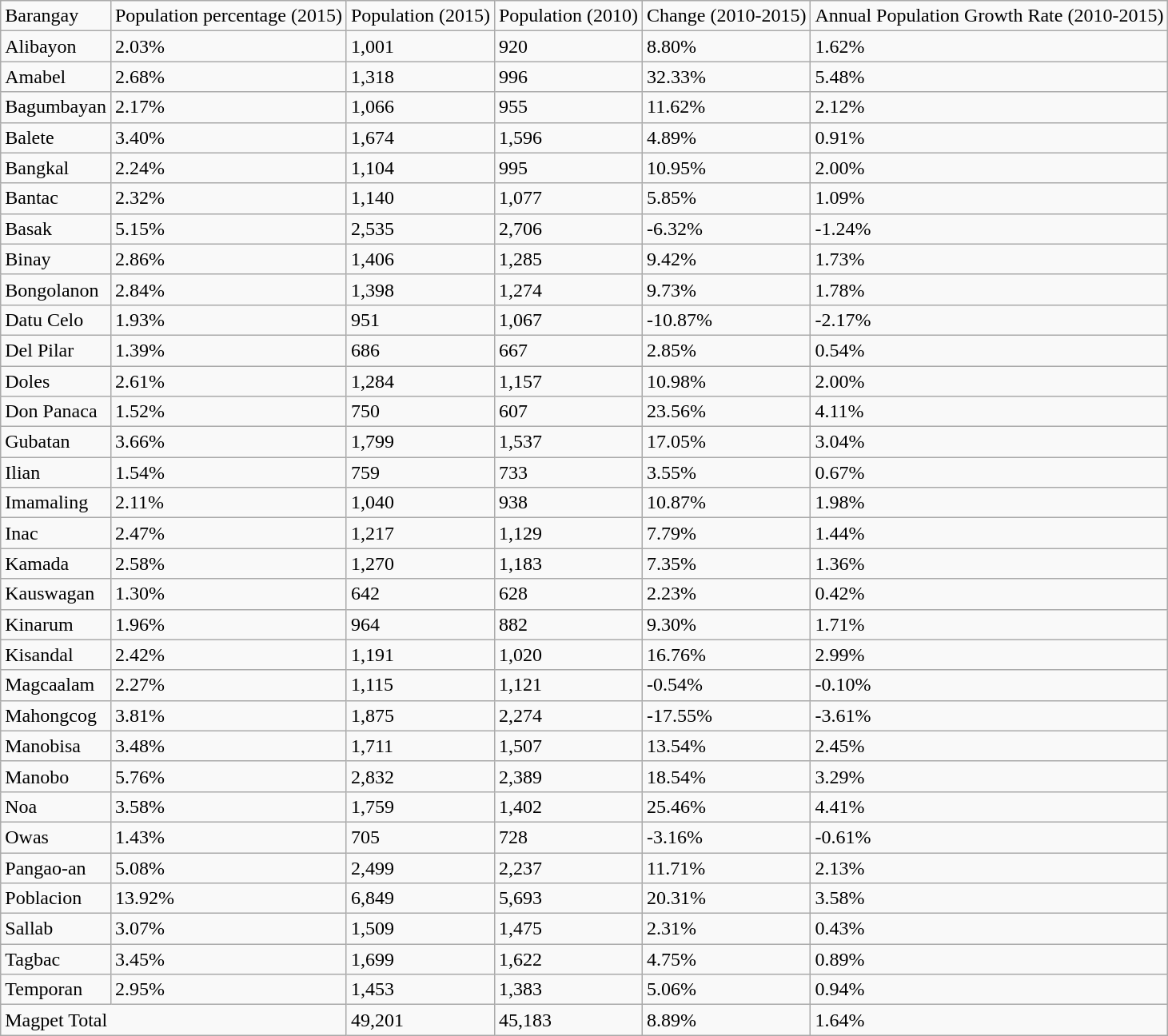<table class="wikitable">
<tr>
<td>Barangay</td>
<td>Population percentage (2015)</td>
<td>Population  (2015)</td>
<td>Population  (2010)</td>
<td>Change  (2010‑2015)</td>
<td>Annual Population Growth Rate (2010‑2015)</td>
</tr>
<tr>
<td>Alibayon</td>
<td>2.03%</td>
<td>1,001</td>
<td>920</td>
<td>8.80%</td>
<td>1.62%</td>
</tr>
<tr>
<td>Amabel</td>
<td>2.68%</td>
<td>1,318</td>
<td>996</td>
<td>32.33%</td>
<td>5.48%</td>
</tr>
<tr>
<td>Bagumbayan</td>
<td>2.17%</td>
<td>1,066</td>
<td>955</td>
<td>11.62%</td>
<td>2.12%</td>
</tr>
<tr>
<td>Balete</td>
<td>3.40%</td>
<td>1,674</td>
<td>1,596</td>
<td>4.89%</td>
<td>0.91%</td>
</tr>
<tr>
<td>Bangkal</td>
<td>2.24%</td>
<td>1,104</td>
<td>995</td>
<td>10.95%</td>
<td>2.00%</td>
</tr>
<tr>
<td>Bantac</td>
<td>2.32%</td>
<td>1,140</td>
<td>1,077</td>
<td>5.85%</td>
<td>1.09%</td>
</tr>
<tr>
<td>Basak</td>
<td>5.15%</td>
<td>2,535</td>
<td>2,706</td>
<td>-6.32%</td>
<td>-1.24%</td>
</tr>
<tr>
<td>Binay</td>
<td>2.86%</td>
<td>1,406</td>
<td>1,285</td>
<td>9.42%</td>
<td>1.73%</td>
</tr>
<tr>
<td>Bongolanon</td>
<td>2.84%</td>
<td>1,398</td>
<td>1,274</td>
<td>9.73%</td>
<td>1.78%</td>
</tr>
<tr>
<td>Datu Celo</td>
<td>1.93%</td>
<td>951</td>
<td>1,067</td>
<td>-10.87%</td>
<td>-2.17%</td>
</tr>
<tr>
<td>Del Pilar</td>
<td>1.39%</td>
<td>686</td>
<td>667</td>
<td>2.85%</td>
<td>0.54%</td>
</tr>
<tr>
<td>Doles</td>
<td>2.61%</td>
<td>1,284</td>
<td>1,157</td>
<td>10.98%</td>
<td>2.00%</td>
</tr>
<tr>
<td>Don Panaca</td>
<td>1.52%</td>
<td>750</td>
<td>607</td>
<td>23.56%</td>
<td>4.11%</td>
</tr>
<tr>
<td>Gubatan</td>
<td>3.66%</td>
<td>1,799</td>
<td>1,537</td>
<td>17.05%</td>
<td>3.04%</td>
</tr>
<tr>
<td>Ilian</td>
<td>1.54%</td>
<td>759</td>
<td>733</td>
<td>3.55%</td>
<td>0.67%</td>
</tr>
<tr>
<td>Imamaling</td>
<td>2.11%</td>
<td>1,040</td>
<td>938</td>
<td>10.87%</td>
<td>1.98%</td>
</tr>
<tr>
<td>Inac</td>
<td>2.47%</td>
<td>1,217</td>
<td>1,129</td>
<td>7.79%</td>
<td>1.44%</td>
</tr>
<tr>
<td>Kamada</td>
<td>2.58%</td>
<td>1,270</td>
<td>1,183</td>
<td>7.35%</td>
<td>1.36%</td>
</tr>
<tr>
<td>Kauswagan</td>
<td>1.30%</td>
<td>642</td>
<td>628</td>
<td>2.23%</td>
<td>0.42%</td>
</tr>
<tr>
<td>Kinarum</td>
<td>1.96%</td>
<td>964</td>
<td>882</td>
<td>9.30%</td>
<td>1.71%</td>
</tr>
<tr>
<td>Kisandal</td>
<td>2.42%</td>
<td>1,191</td>
<td>1,020</td>
<td>16.76%</td>
<td>2.99%</td>
</tr>
<tr>
<td>Magcaalam</td>
<td>2.27%</td>
<td>1,115</td>
<td>1,121</td>
<td>-0.54%</td>
<td>-0.10%</td>
</tr>
<tr>
<td>Mahongcog</td>
<td>3.81%</td>
<td>1,875</td>
<td>2,274</td>
<td>-17.55%</td>
<td>-3.61%</td>
</tr>
<tr>
<td>Manobisa</td>
<td>3.48%</td>
<td>1,711</td>
<td>1,507</td>
<td>13.54%</td>
<td>2.45%</td>
</tr>
<tr>
<td>Manobo</td>
<td>5.76%</td>
<td>2,832</td>
<td>2,389</td>
<td>18.54%</td>
<td>3.29%</td>
</tr>
<tr>
<td>Noa</td>
<td>3.58%</td>
<td>1,759</td>
<td>1,402</td>
<td>25.46%</td>
<td>4.41%</td>
</tr>
<tr>
<td>Owas</td>
<td>1.43%</td>
<td>705</td>
<td>728</td>
<td>-3.16%</td>
<td>-0.61%</td>
</tr>
<tr>
<td>Pangao‑an</td>
<td>5.08%</td>
<td>2,499</td>
<td>2,237</td>
<td>11.71%</td>
<td>2.13%</td>
</tr>
<tr>
<td>Poblacion</td>
<td>13.92%</td>
<td>6,849</td>
<td>5,693</td>
<td>20.31%</td>
<td>3.58%</td>
</tr>
<tr>
<td>Sallab</td>
<td>3.07%</td>
<td>1,509</td>
<td>1,475</td>
<td>2.31%</td>
<td>0.43%</td>
</tr>
<tr>
<td>Tagbac</td>
<td>3.45%</td>
<td>1,699</td>
<td>1,622</td>
<td>4.75%</td>
<td>0.89%</td>
</tr>
<tr>
<td>Temporan</td>
<td>2.95%</td>
<td>1,453</td>
<td>1,383</td>
<td>5.06%</td>
<td>0.94%</td>
</tr>
<tr>
<td colspan="2">Magpet Total</td>
<td>49,201</td>
<td>45,183</td>
<td>8.89%</td>
<td>1.64%</td>
</tr>
</table>
